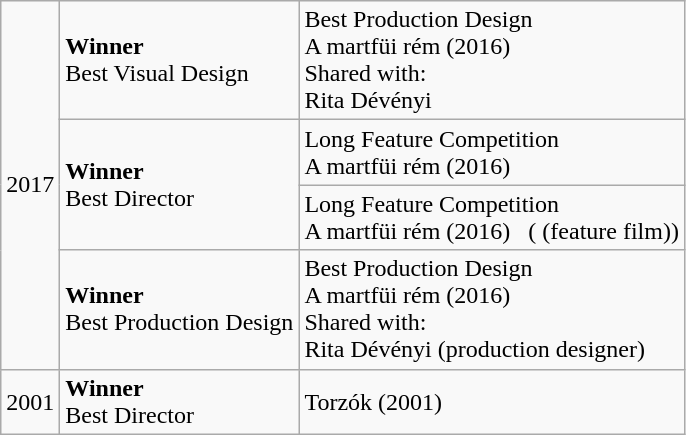<table class="wikitable">
<tr>
<td rowspan="4">2017</td>
<td><strong>Winner</strong><br>Best Visual Design</td>
<td>Best Production Design<br>A martfüi rém (2016)<br>Shared with:<br>Rita Dévényi</td>
</tr>
<tr>
<td rowspan="2"><strong>Winner</strong><br>Best Director</td>
<td>Long Feature Competition<br>A martfüi rém (2016)</td>
</tr>
<tr>
<td>Long Feature Competition<br>A martfüi rém (2016)   (  (feature film))</td>
</tr>
<tr>
<td><strong>Winner</strong><br>Best Production Design</td>
<td>Best Production Design<br>A martfüi rém (2016)<br>Shared with:<br>Rita Dévényi (production  designer)</td>
</tr>
<tr>
<td>2001</td>
<td><strong>Winner</strong><br>Best Director</td>
<td>Torzók (2001)</td>
</tr>
</table>
